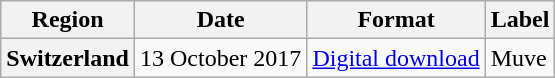<table class="wikitable plainrowheaders">
<tr>
<th>Region</th>
<th>Date</th>
<th>Format</th>
<th>Label</th>
</tr>
<tr>
<th scope="row">Switzerland</th>
<td>13 October 2017</td>
<td><a href='#'>Digital download</a></td>
<td>Muve</td>
</tr>
</table>
